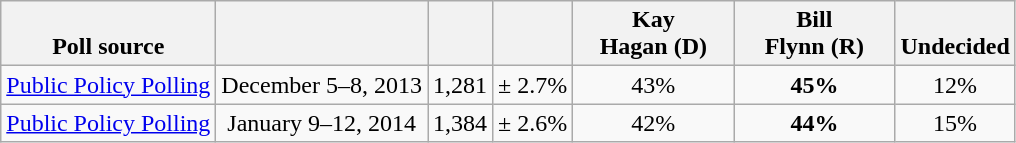<table class="wikitable" style="text-align:center">
<tr valign= bottom>
<th>Poll source</th>
<th></th>
<th></th>
<th></th>
<th style="width:100px;">Kay<br>Hagan (D)</th>
<th style="width:100px;">Bill<br>Flynn (R)</th>
<th>Undecided</th>
</tr>
<tr>
<td align=left><a href='#'>Public Policy Polling</a></td>
<td>December 5–8, 2013</td>
<td>1,281</td>
<td>± 2.7%</td>
<td>43%</td>
<td><strong>45%</strong></td>
<td>12%</td>
</tr>
<tr>
<td align=left><a href='#'>Public Policy Polling</a></td>
<td>January 9–12, 2014</td>
<td>1,384</td>
<td>± 2.6%</td>
<td>42%</td>
<td><strong>44%</strong></td>
<td>15%</td>
</tr>
</table>
